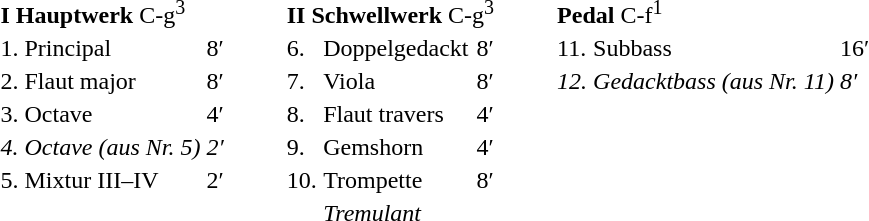<table border="0" cellspacing="24" cellpadding="18" style="border-collapse:collapse;">
<tr>
<td style="vertical-align:top"><br><table border="0">
<tr>
<td colspan="3"><strong>I Hauptwerk</strong> C-g<sup>3</sup><br></td>
</tr>
<tr>
<td>1.</td>
<td>Principal</td>
<td>8′</td>
</tr>
<tr>
<td>2.</td>
<td>Flaut major</td>
<td>8′</td>
</tr>
<tr>
<td>3.</td>
<td>Octave</td>
<td>4′</td>
</tr>
<tr>
<td><em>4.</em></td>
<td><em>Octave</em> <em>(aus Nr. 5)</em></td>
<td><em>2′</em></td>
</tr>
<tr>
<td>5.</td>
<td>Mixtur III–IV</td>
<td>2′</td>
</tr>
</table>
</td>
<td style="vertical-align:top"><br><table border="0">
<tr>
<td colspan="3"><strong>II Schwellwerk</strong> C-g<sup>3</sup><br></td>
</tr>
<tr>
<td>6.</td>
<td>Doppelgedackt</td>
<td>8′</td>
</tr>
<tr>
<td>7.</td>
<td>Viola</td>
<td>8′</td>
</tr>
<tr>
<td>8.</td>
<td>Flaut travers</td>
<td>4′</td>
</tr>
<tr>
<td>9.</td>
<td>Gemshorn</td>
<td>4′</td>
</tr>
<tr>
<td>10.</td>
<td>Trompette</td>
<td>8′</td>
</tr>
<tr>
<td></td>
<td><em>Tremulant</em></td>
<td></td>
</tr>
</table>
</td>
<td style="vertical-align:top"><br><table border="0">
<tr>
<td colspan="3"><strong>Pedal</strong> C-f<sup>1</sup><br></td>
</tr>
<tr>
<td>11.</td>
<td>Subbass</td>
<td>16′</td>
</tr>
<tr>
<td><em>12.</em></td>
<td><em>Gedacktbass</em> <em>(aus Nr. 11)</em></td>
<td><em>8′</em></td>
</tr>
</table>
</td>
</tr>
</table>
